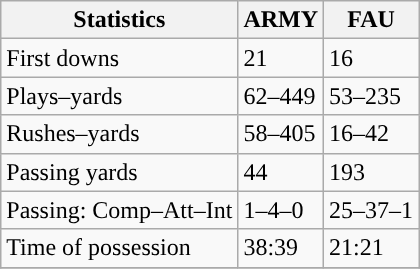<table class="wikitable" style="float: left;">
<tr>
<th>Statistics</th>
<th>ARMY</th>
<th>FAU</th>
</tr>
<tr>
<td>First downs</td>
<td>21</td>
<td>16</td>
</tr>
<tr>
<td>Plays–yards</td>
<td>62–449</td>
<td>53–235</td>
</tr>
<tr>
<td>Rushes–yards</td>
<td>58–405</td>
<td>16–42</td>
</tr>
<tr>
<td>Passing yards</td>
<td>44</td>
<td>193</td>
</tr>
<tr>
<td>Passing: Comp–Att–Int</td>
<td>1–4–0</td>
<td>25–37–1</td>
</tr>
<tr>
<td>Time of possession</td>
<td>38:39</td>
<td>21:21</td>
</tr>
<tr>
</tr>
</table>
